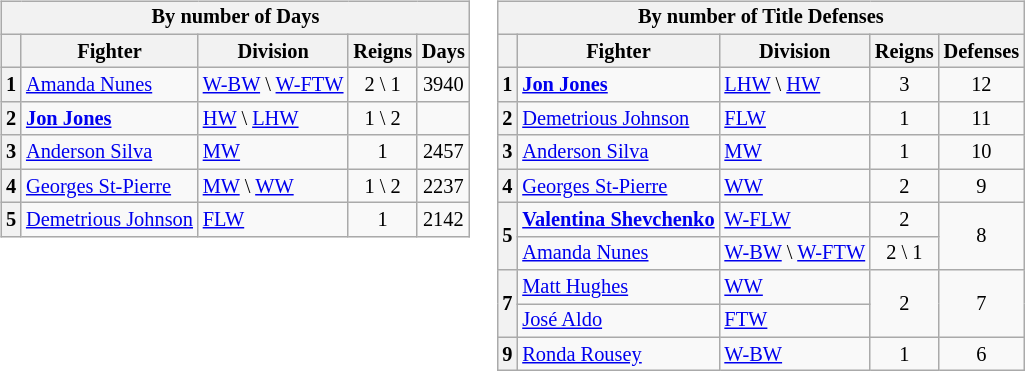<table>
<tr style="vertical-align:top; font-size:85%;">
<td><br><table class=wikitable>
<tr>
<th colspan=5>By number of Days</th>
</tr>
<tr>
<th></th>
<th>Fighter</th>
<th>Division</th>
<th>Reigns</th>
<th>Days</th>
</tr>
<tr>
<th>1</th>
<td> <a href='#'>Amanda Nunes</a></td>
<td><a href='#'>W-BW</a> \ <a href='#'>W-FTW</a></td>
<td align=center>2 \ 1</td>
<td align=center>3940</td>
</tr>
<tr>
<th>2</th>
<td> <strong><a href='#'>Jon Jones</a></strong></td>
<td><a href='#'>HW</a> \ <a href='#'>LHW</a></td>
<td align=center>1 \ 2</td>
<td align=center><em></em></td>
</tr>
<tr>
<th>3</th>
<td> <a href='#'>Anderson Silva</a></td>
<td><a href='#'>MW</a></td>
<td align=center>1</td>
<td align=center>2457</td>
</tr>
<tr>
<th>4</th>
<td> <a href='#'>Georges St-Pierre</a></td>
<td><a href='#'>MW</a> \ <a href='#'>WW</a></td>
<td align=center>1 \ 2</td>
<td align=center>2237</td>
</tr>
<tr>
<th>5</th>
<td> <a href='#'>Demetrious Johnson</a></td>
<td><a href='#'>FLW</a></td>
<td align=center>1</td>
<td align=center>2142</td>
</tr>
</table>
</td>
<td><br><table class=wikitable>
<tr>
<th colspan=5>By number of Title Defenses</th>
</tr>
<tr>
<th></th>
<th>Fighter</th>
<th>Division</th>
<th>Reigns</th>
<th>Defenses</th>
</tr>
<tr>
<th>1</th>
<td> <strong><a href='#'>Jon Jones</a></strong></td>
<td><a href='#'>LHW</a> \ <a href='#'>HW</a></td>
<td align=center>3</td>
<td align=center>12</td>
</tr>
<tr>
<th>2</th>
<td> <a href='#'>Demetrious Johnson</a></td>
<td><a href='#'>FLW</a></td>
<td align=center>1</td>
<td align=center>11</td>
</tr>
<tr>
<th>3</th>
<td> <a href='#'>Anderson Silva</a></td>
<td><a href='#'>MW</a></td>
<td align=center>1</td>
<td align=center>10</td>
</tr>
<tr>
<th>4</th>
<td> <a href='#'>Georges St-Pierre</a></td>
<td><a href='#'>WW</a></td>
<td align=center>2</td>
<td align=center>9</td>
</tr>
<tr>
<th rowspan=2>5</th>
<td> <strong><a href='#'>Valentina Shevchenko</a></strong></td>
<td><a href='#'>W-FLW</a></td>
<td align=center>2</td>
<td rowspan=2 align=center>8</td>
</tr>
<tr>
<td> <a href='#'>Amanda Nunes</a></td>
<td><a href='#'>W-BW</a> \ <a href='#'>W-FTW</a></td>
<td align=center>2 \ 1</td>
</tr>
<tr>
<th rowspan=2>7</th>
<td> <a href='#'>Matt Hughes</a></td>
<td><a href='#'>WW</a></td>
<td rowspan=2 align=center>2</td>
<td rowspan=2 align=center>7</td>
</tr>
<tr>
<td> <a href='#'>José Aldo</a></td>
<td><a href='#'>FTW</a></td>
</tr>
<tr>
<th rowspan=1>9</th>
<td> <a href='#'>Ronda Rousey</a></td>
<td><a href='#'>W-BW</a></td>
<td align=center>1</td>
<td align=center>6</td>
</tr>
</table>
</td>
</tr>
</table>
